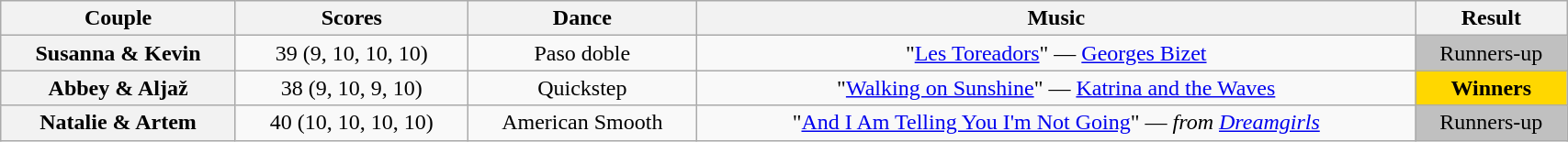<table class="wikitable sortable" style="text-align:center; width:90%">
<tr>
<th scope="col">Couple</th>
<th scope="col">Scores</th>
<th scope="col" class="unsortable">Dance</th>
<th scope="col" class="unsortable">Music</th>
<th scope="col" class="unsortable">Result</th>
</tr>
<tr>
<th scope="row">Susanna & Kevin</th>
<td>39 (9, 10, 10, 10)</td>
<td>Paso doble</td>
<td>"<a href='#'>Les Toreadors</a>" — <a href='#'>Georges Bizet</a></td>
<td bgcolor="silver">Runners-up</td>
</tr>
<tr>
<th scope="row">Abbey & Aljaž</th>
<td>38 (9, 10, 9, 10)</td>
<td>Quickstep</td>
<td>"<a href='#'>Walking on Sunshine</a>" — <a href='#'>Katrina and the Waves</a></td>
<td bgcolor="gold"><strong>Winners</strong></td>
</tr>
<tr>
<th scope="row">Natalie & Artem</th>
<td>40 (10, 10, 10, 10)</td>
<td>American Smooth</td>
<td>"<a href='#'>And I Am Telling You I'm Not Going</a>" — <em>from <a href='#'>Dreamgirls</a></em></td>
<td bgcolor="silver">Runners-up</td>
</tr>
</table>
